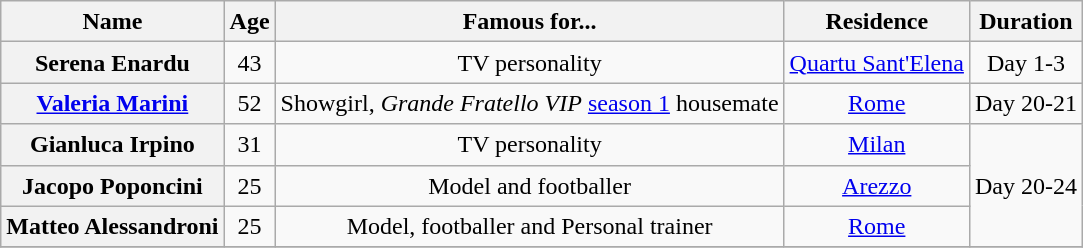<table class="wikitable sortable" style="text-align:center; line-height:20px; width:auto;">
<tr>
<th>Name</th>
<th>Age</th>
<th>Famous for...</th>
<th>Residence</th>
<th>Duration</th>
</tr>
<tr>
<th>Serena Enardu</th>
<td>43</td>
<td>TV personality</td>
<td><a href='#'>Quartu Sant'Elena</a></td>
<td>Day 1-3</td>
</tr>
<tr>
<th><a href='#'>Valeria Marini</a></th>
<td>52</td>
<td>Showgirl, <em>Grande Fratello VIP</em> <a href='#'>season 1</a> housemate</td>
<td><a href='#'>Rome</a></td>
<td>Day 20-21</td>
</tr>
<tr>
<th>Gianluca Irpino</th>
<td>31</td>
<td>TV personality</td>
<td><a href='#'>Milan</a></td>
<td rowspan="3">Day 20-24</td>
</tr>
<tr>
<th>Jacopo Poponcini</th>
<td>25</td>
<td>Model and footballer</td>
<td><a href='#'>Arezzo</a></td>
</tr>
<tr>
<th>Matteo Alessandroni</th>
<td>25</td>
<td>Model, footballer and Personal trainer</td>
<td><a href='#'>Rome</a></td>
</tr>
<tr>
</tr>
</table>
